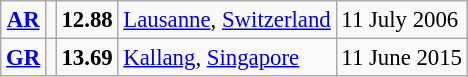<table class="wikitable" style="font-size:95%; position:relative;">
<tr>
<td align=center><strong><a href='#'>AR</a></strong></td>
<td></td>
<td><strong>12.88</strong></td>
<td><a href='#'>Lausanne</a>, <a href='#'>Switzerland</a></td>
<td>11 July 2006</td>
</tr>
<tr>
<td align=center><strong><a href='#'>GR</a></strong></td>
<td></td>
<td><strong>13.69</strong></td>
<td><a href='#'>Kallang</a>, <a href='#'>Singapore</a></td>
<td>11 June 2015</td>
</tr>
</table>
